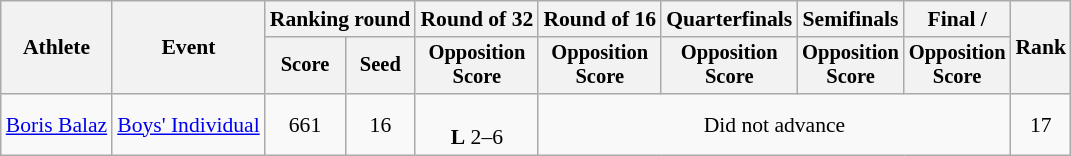<table class="wikitable" style="font-size:90%;">
<tr>
<th rowspan="2">Athlete</th>
<th rowspan="2">Event</th>
<th colspan="2">Ranking round</th>
<th>Round of 32</th>
<th>Round of 16</th>
<th>Quarterfinals</th>
<th>Semifinals</th>
<th>Final / </th>
<th rowspan=2>Rank</th>
</tr>
<tr style="font-size:95%">
<th>Score</th>
<th>Seed</th>
<th>Opposition<br>Score</th>
<th>Opposition<br>Score</th>
<th>Opposition<br>Score</th>
<th>Opposition<br>Score</th>
<th>Opposition<br>Score</th>
</tr>
<tr align=center>
<td align=left><a href='#'>Boris Balaz</a></td>
<td><a href='#'>Boys' Individual</a></td>
<td>661</td>
<td>16</td>
<td><br><strong>L</strong> 2–6</td>
<td colspan=4>Did not advance</td>
<td>17</td>
</tr>
</table>
